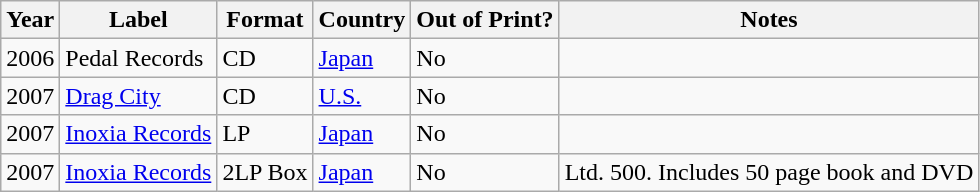<table class="wikitable">
<tr>
<th>Year</th>
<th>Label</th>
<th>Format</th>
<th>Country</th>
<th>Out of Print?</th>
<th>Notes</th>
</tr>
<tr>
<td>2006</td>
<td>Pedal Records</td>
<td>CD</td>
<td><a href='#'>Japan</a></td>
<td>No</td>
<td></td>
</tr>
<tr>
<td>2007</td>
<td><a href='#'>Drag City</a></td>
<td>CD</td>
<td><a href='#'>U.S.</a></td>
<td>No</td>
<td></td>
</tr>
<tr>
<td>2007</td>
<td><a href='#'>Inoxia Records</a></td>
<td>LP</td>
<td><a href='#'>Japan</a></td>
<td>No</td>
<td></td>
</tr>
<tr>
<td>2007</td>
<td><a href='#'>Inoxia Records</a></td>
<td>2LP Box</td>
<td><a href='#'>Japan</a></td>
<td>No</td>
<td>Ltd. 500. Includes 50 page book and DVD</td>
</tr>
</table>
